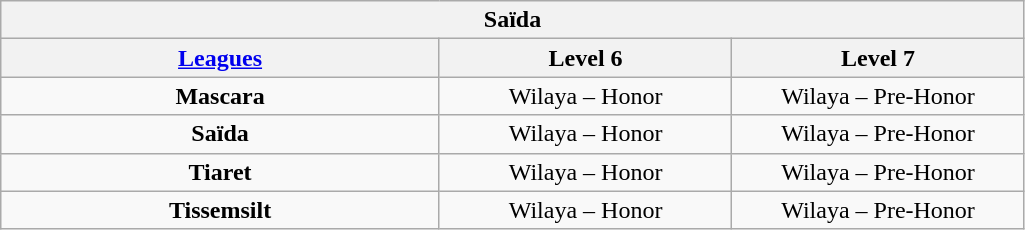<table class="wikitable" style="text-align: center;">
<tr>
<th colspan=3>Saïda</th>
</tr>
<tr>
<th width="30%"><a href='#'>Leagues</a></th>
<th width="20%">Level 6</th>
<th width="20%">Level 7</th>
</tr>
<tr>
<td><strong>Mascara</strong></td>
<td>Wilaya – Honor</td>
<td>Wilaya – Pre-Honor</td>
</tr>
<tr>
<td><strong>Saïda</strong></td>
<td>Wilaya – Honor</td>
<td>Wilaya – Pre-Honor</td>
</tr>
<tr>
<td><strong>Tiaret</strong></td>
<td>Wilaya – Honor</td>
<td>Wilaya – Pre-Honor</td>
</tr>
<tr>
<td><strong>Tissemsilt</strong></td>
<td>Wilaya – Honor</td>
<td>Wilaya – Pre-Honor</td>
</tr>
</table>
